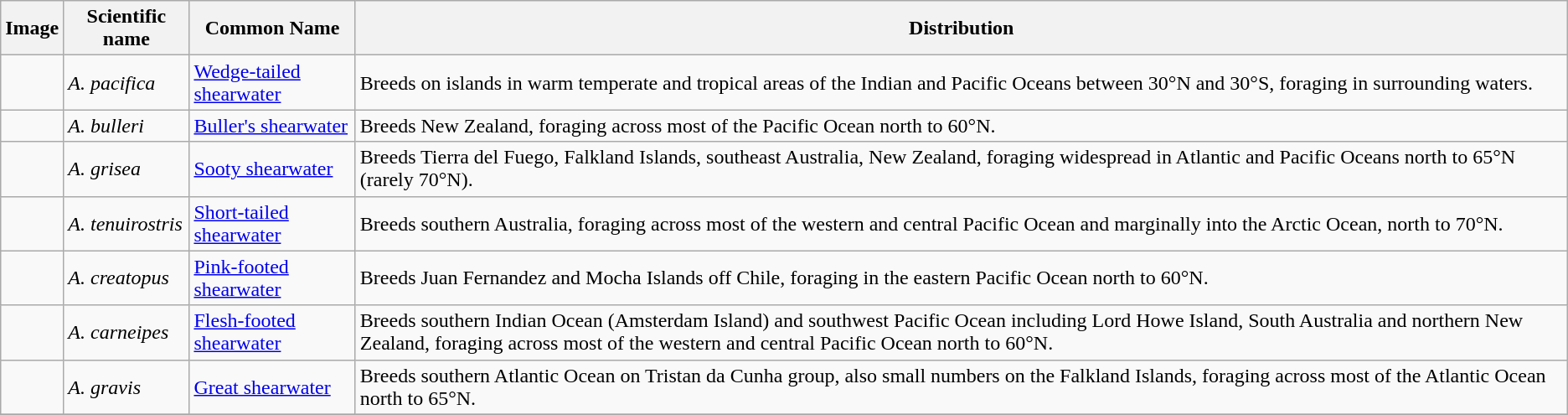<table class="wikitable">
<tr>
<th>Image</th>
<th>Scientific name</th>
<th>Common Name</th>
<th>Distribution</th>
</tr>
<tr>
<td></td>
<td><em>A. pacifica</em></td>
<td><a href='#'>Wedge-tailed shearwater</a></td>
<td>Breeds on islands in warm temperate and tropical areas of the Indian and Pacific Oceans between 30°N and 30°S, foraging in surrounding waters.</td>
</tr>
<tr>
<td></td>
<td><em>A. bulleri</em></td>
<td><a href='#'>Buller's shearwater</a></td>
<td>Breeds New Zealand, foraging across most of the Pacific Ocean north to 60°N.</td>
</tr>
<tr>
<td></td>
<td><em>A. grisea</em></td>
<td><a href='#'>Sooty shearwater</a></td>
<td>Breeds Tierra del Fuego, Falkland Islands, southeast Australia, New Zealand, foraging widespread in Atlantic and Pacific Oceans north to 65°N (rarely 70°N).</td>
</tr>
<tr>
<td></td>
<td><em>A. tenuirostris</em></td>
<td><a href='#'>Short-tailed shearwater</a></td>
<td>Breeds southern Australia, foraging across most of the western and central Pacific Ocean and marginally into the Arctic Ocean, north to 70°N.</td>
</tr>
<tr>
<td></td>
<td><em>A. creatopus</em></td>
<td><a href='#'>Pink-footed shearwater</a></td>
<td>Breeds Juan Fernandez and Mocha Islands off Chile, foraging in the eastern Pacific Ocean north to 60°N.</td>
</tr>
<tr>
<td></td>
<td><em>A. carneipes</em></td>
<td><a href='#'>Flesh-footed shearwater</a></td>
<td>Breeds southern Indian Ocean (Amsterdam Island) and southwest Pacific Ocean including Lord Howe Island, South Australia and northern New Zealand, foraging across most of the western and central Pacific Ocean north to 60°N.</td>
</tr>
<tr>
<td></td>
<td><em>A. gravis</em></td>
<td><a href='#'>Great shearwater</a></td>
<td>Breeds southern Atlantic Ocean on Tristan da Cunha group, also small numbers on the Falkland Islands, foraging across most of the Atlantic Ocean north to 65°N.</td>
</tr>
<tr>
</tr>
</table>
